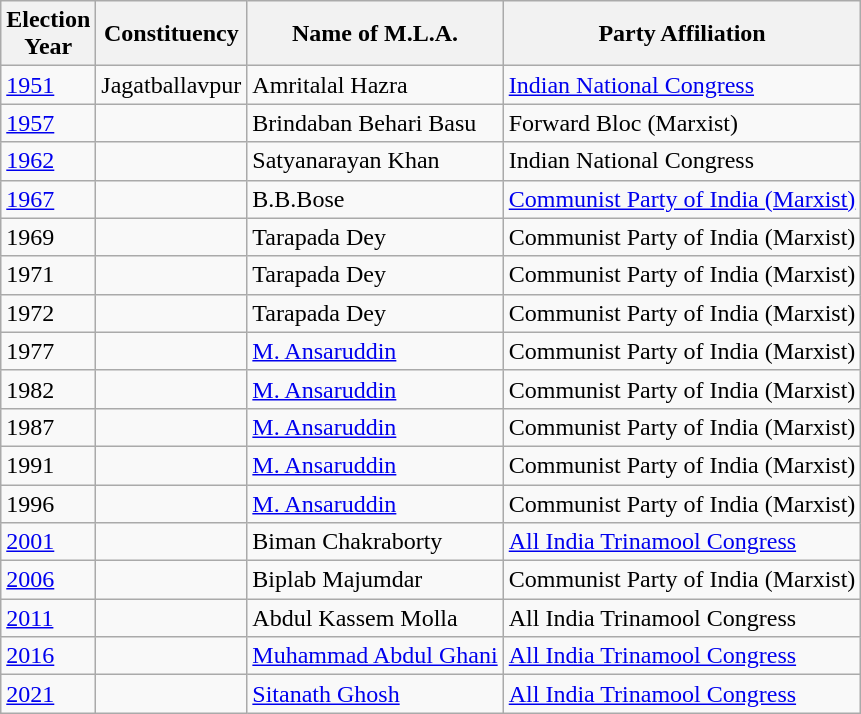<table class="wikitable sortable"ìÍĦĤĠčw>
<tr>
<th>Election<br> Year</th>
<th>Constituency</th>
<th>Name of M.L.A.</th>
<th>Party Affiliation</th>
</tr>
<tr>
<td><a href='#'>1951</a></td>
<td>Jagatballavpur</td>
<td>Amritalal Hazra</td>
<td><a href='#'>Indian National Congress</a></td>
</tr>
<tr>
<td><a href='#'>1957</a></td>
<td></td>
<td>Brindaban Behari Basu</td>
<td>Forward Bloc (Marxist)</td>
</tr>
<tr>
<td><a href='#'>1962</a></td>
<td></td>
<td>Satyanarayan Khan</td>
<td>Indian National Congress</td>
</tr>
<tr>
<td><a href='#'>1967</a></td>
<td></td>
<td>B.B.Bose</td>
<td><a href='#'>Communist Party of India (Marxist)</a></td>
</tr>
<tr>
<td>1969</td>
<td></td>
<td>Tarapada Dey</td>
<td>Communist Party of India (Marxist)</td>
</tr>
<tr>
<td>1971</td>
<td></td>
<td>Tarapada Dey</td>
<td>Communist Party of India (Marxist)</td>
</tr>
<tr>
<td>1972</td>
<td></td>
<td>Tarapada Dey</td>
<td>Communist Party of India (Marxist)</td>
</tr>
<tr>
<td>1977</td>
<td></td>
<td><a href='#'>M. Ansaruddin</a></td>
<td>Communist Party of India (Marxist)</td>
</tr>
<tr>
<td>1982</td>
<td></td>
<td><a href='#'>M. Ansaruddin</a></td>
<td>Communist Party of India (Marxist)</td>
</tr>
<tr>
<td>1987</td>
<td></td>
<td><a href='#'>M. Ansaruddin</a></td>
<td>Communist Party of India (Marxist)</td>
</tr>
<tr>
<td>1991</td>
<td></td>
<td><a href='#'>M. Ansaruddin</a></td>
<td>Communist Party of India (Marxist)</td>
</tr>
<tr>
<td>1996</td>
<td></td>
<td><a href='#'>M. Ansaruddin</a></td>
<td>Communist Party of India (Marxist)</td>
</tr>
<tr>
<td><a href='#'>2001</a></td>
<td></td>
<td>Biman Chakraborty</td>
<td><a href='#'>All India Trinamool Congress</a></td>
</tr>
<tr>
<td><a href='#'>2006</a></td>
<td></td>
<td>Biplab Majumdar</td>
<td>Communist Party of India (Marxist)</td>
</tr>
<tr>
<td><a href='#'>2011</a></td>
<td></td>
<td>Abdul Kassem Molla</td>
<td>All India Trinamool Congress</td>
</tr>
<tr>
<td><a href='#'>2016</a></td>
<td></td>
<td><a href='#'>Muhammad Abdul Ghani</a></td>
<td><a href='#'>All India Trinamool Congress</a></td>
</tr>
<tr>
<td><a href='#'>2021</a></td>
<td></td>
<td><a href='#'>Sitanath Ghosh</a></td>
<td><a href='#'>All India Trinamool Congress</a></td>
</tr>
</table>
